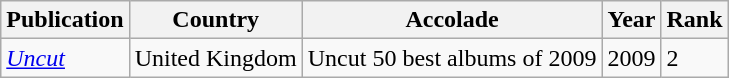<table class="wikitable" border="1">
<tr>
<th>Publication</th>
<th>Country</th>
<th>Accolade</th>
<th>Year</th>
<th>Rank</th>
</tr>
<tr>
<td><em><a href='#'>Uncut</a></em></td>
<td>United Kingdom</td>
<td>Uncut 50 best albums of 2009</td>
<td>2009</td>
<td>2</td>
</tr>
</table>
